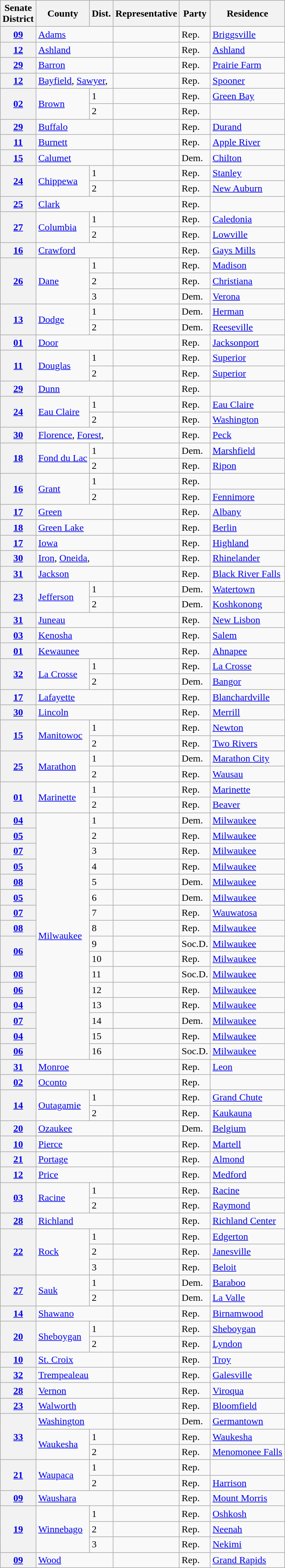<table class="wikitable sortable">
<tr>
<th>Senate<br>District</th>
<th>County</th>
<th>Dist.</th>
<th>Representative</th>
<th>Party</th>
<th>Residence</th>
</tr>
<tr>
<th><a href='#'>09</a></th>
<td text-align="left" colspan="2"><a href='#'>Adams</a> </td>
<td></td>
<td>Rep.</td>
<td><a href='#'>Briggsville</a></td>
</tr>
<tr>
<th><a href='#'>12</a></th>
<td text-align="left" colspan="2"><a href='#'>Ashland</a></td>
<td></td>
<td>Rep.</td>
<td><a href='#'>Ashland</a></td>
</tr>
<tr>
<th><a href='#'>29</a></th>
<td text-align="left" colspan="2"><a href='#'>Barron</a></td>
<td></td>
<td>Rep.</td>
<td><a href='#'>Prairie Farm</a></td>
</tr>
<tr>
<th><a href='#'>12</a></th>
<td text-align="left" colspan="2"><a href='#'>Bayfield</a>, <a href='#'>Sawyer</a>, </td>
<td></td>
<td>Rep.</td>
<td><a href='#'>Spooner</a></td>
</tr>
<tr>
<th rowspan="2"><a href='#'>02</a></th>
<td text-align="left" rowspan="2"><a href='#'>Brown</a></td>
<td>1</td>
<td></td>
<td>Rep.</td>
<td><a href='#'>Green Bay</a></td>
</tr>
<tr>
<td>2</td>
<td></td>
<td>Rep.</td>
<td></td>
</tr>
<tr>
<th><a href='#'>29</a></th>
<td text-align="left" colspan="2"><a href='#'>Buffalo</a> </td>
<td></td>
<td>Rep.</td>
<td><a href='#'>Durand</a></td>
</tr>
<tr>
<th><a href='#'>11</a></th>
<td text-align="left" colspan="2"><a href='#'>Burnett</a> </td>
<td></td>
<td>Rep.</td>
<td><a href='#'>Apple River</a></td>
</tr>
<tr>
<th><a href='#'>15</a></th>
<td text-align="left" colspan="2"><a href='#'>Calumet</a></td>
<td></td>
<td>Dem.</td>
<td><a href='#'>Chilton</a></td>
</tr>
<tr>
<th rowspan="2"><a href='#'>24</a></th>
<td text-align="left" rowspan="2"><a href='#'>Chippewa</a> </td>
<td>1</td>
<td></td>
<td>Rep.</td>
<td><a href='#'>Stanley</a></td>
</tr>
<tr>
<td>2</td>
<td></td>
<td>Rep.</td>
<td><a href='#'>New Auburn</a></td>
</tr>
<tr>
<th><a href='#'>25</a></th>
<td text-align="left" colspan="2"><a href='#'>Clark</a></td>
<td></td>
<td>Rep.</td>
<td></td>
</tr>
<tr>
<th rowspan="2"><a href='#'>27</a></th>
<td text-align="left" rowspan="2"><a href='#'>Columbia</a></td>
<td>1</td>
<td></td>
<td>Rep.</td>
<td><a href='#'>Caledonia</a></td>
</tr>
<tr>
<td>2</td>
<td></td>
<td>Rep.</td>
<td><a href='#'>Lowville</a></td>
</tr>
<tr>
<th><a href='#'>16</a></th>
<td text-align="left" colspan="2"><a href='#'>Crawford</a></td>
<td></td>
<td>Rep.</td>
<td><a href='#'>Gays Mills</a></td>
</tr>
<tr>
<th rowspan="3"><a href='#'>26</a></th>
<td text-align="left" rowspan="3"><a href='#'>Dane</a></td>
<td>1</td>
<td></td>
<td>Rep.</td>
<td><a href='#'>Madison</a></td>
</tr>
<tr>
<td>2</td>
<td></td>
<td>Rep.</td>
<td><a href='#'>Christiana</a></td>
</tr>
<tr>
<td>3</td>
<td></td>
<td>Dem.</td>
<td><a href='#'>Verona</a></td>
</tr>
<tr>
<th rowspan="2"><a href='#'>13</a></th>
<td text-align="left" rowspan="2"><a href='#'>Dodge</a></td>
<td>1</td>
<td></td>
<td>Dem.</td>
<td><a href='#'>Herman</a></td>
</tr>
<tr>
<td>2</td>
<td></td>
<td>Dem.</td>
<td><a href='#'>Reeseville</a></td>
</tr>
<tr>
<th><a href='#'>01</a></th>
<td text-align="left" colspan="2"><a href='#'>Door</a></td>
<td></td>
<td>Rep.</td>
<td><a href='#'>Jacksonport</a></td>
</tr>
<tr>
<th rowspan="2"><a href='#'>11</a></th>
<td text-align="left" rowspan="2"><a href='#'>Douglas</a></td>
<td>1</td>
<td></td>
<td>Rep.</td>
<td><a href='#'>Superior</a></td>
</tr>
<tr>
<td>2</td>
<td></td>
<td>Rep.</td>
<td><a href='#'>Superior</a></td>
</tr>
<tr>
<th><a href='#'>29</a></th>
<td text-align="left" colspan="2"><a href='#'>Dunn</a></td>
<td></td>
<td>Rep.</td>
<td></td>
</tr>
<tr>
<th rowspan="2"><a href='#'>24</a></th>
<td rowspan="2" text-align="left"><a href='#'>Eau Claire</a></td>
<td>1</td>
<td></td>
<td>Rep.</td>
<td><a href='#'>Eau Claire</a></td>
</tr>
<tr>
<td>2</td>
<td></td>
<td>Rep.</td>
<td><a href='#'>Washington</a></td>
</tr>
<tr>
<th><a href='#'>30</a></th>
<td text-align="left" colspan="2"><a href='#'>Florence</a>, <a href='#'>Forest</a>, </td>
<td></td>
<td>Rep.</td>
<td><a href='#'>Peck</a></td>
</tr>
<tr>
<th rowspan="2"><a href='#'>18</a></th>
<td text-align="left" rowspan="2"><a href='#'>Fond du Lac</a></td>
<td>1</td>
<td></td>
<td>Dem.</td>
<td><a href='#'>Marshfield</a></td>
</tr>
<tr>
<td>2</td>
<td></td>
<td>Rep.</td>
<td><a href='#'>Ripon</a></td>
</tr>
<tr>
<th rowspan="2"><a href='#'>16</a></th>
<td text-align="left" rowspan="2"><a href='#'>Grant</a></td>
<td>1</td>
<td></td>
<td>Rep.</td>
<td></td>
</tr>
<tr>
<td>2</td>
<td></td>
<td>Rep.</td>
<td><a href='#'>Fennimore</a></td>
</tr>
<tr>
<th><a href='#'>17</a></th>
<td text-align="left" colspan="2"><a href='#'>Green</a></td>
<td></td>
<td>Rep.</td>
<td><a href='#'>Albany</a></td>
</tr>
<tr>
<th><a href='#'>18</a></th>
<td text-align="left" colspan="2"><a href='#'>Green Lake</a></td>
<td></td>
<td>Rep.</td>
<td><a href='#'>Berlin</a></td>
</tr>
<tr>
<th><a href='#'>17</a></th>
<td text-align="left" colspan="2"><a href='#'>Iowa</a></td>
<td></td>
<td>Rep.</td>
<td><a href='#'>Highland</a></td>
</tr>
<tr>
<th><a href='#'>30</a></th>
<td text-align="left" colspan="2"><a href='#'>Iron</a>, <a href='#'>Oneida</a>, </td>
<td></td>
<td>Rep.</td>
<td><a href='#'>Rhinelander</a></td>
</tr>
<tr>
<th><a href='#'>31</a></th>
<td text-align="left" colspan="2"><a href='#'>Jackson</a></td>
<td></td>
<td>Rep.</td>
<td><a href='#'>Black River Falls</a></td>
</tr>
<tr>
<th rowspan="2"><a href='#'>23</a></th>
<td text-align="left" rowspan="2"><a href='#'>Jefferson</a></td>
<td>1</td>
<td></td>
<td>Dem.</td>
<td><a href='#'>Watertown</a></td>
</tr>
<tr>
<td>2</td>
<td></td>
<td>Dem.</td>
<td><a href='#'>Koshkonong</a></td>
</tr>
<tr>
<th><a href='#'>31</a></th>
<td text-align="left" colspan="2"><a href='#'>Juneau</a></td>
<td></td>
<td>Rep.</td>
<td><a href='#'>New Lisbon</a></td>
</tr>
<tr>
<th><a href='#'>03</a></th>
<td text-align="left" colspan="2"><a href='#'>Kenosha</a></td>
<td></td>
<td>Rep.</td>
<td><a href='#'>Salem</a></td>
</tr>
<tr>
<th><a href='#'>01</a></th>
<td text-align="left" colspan="2"><a href='#'>Kewaunee</a></td>
<td></td>
<td>Rep.</td>
<td><a href='#'>Ahnapee</a></td>
</tr>
<tr>
<th rowspan="2"><a href='#'>32</a></th>
<td text-align="left" rowspan="2"><a href='#'>La Crosse</a></td>
<td>1</td>
<td></td>
<td>Rep.</td>
<td><a href='#'>La Crosse</a></td>
</tr>
<tr>
<td>2</td>
<td></td>
<td>Dem.</td>
<td><a href='#'>Bangor</a></td>
</tr>
<tr>
<th><a href='#'>17</a></th>
<td text-align="left" colspan="2"><a href='#'>Lafayette</a></td>
<td></td>
<td>Rep.</td>
<td><a href='#'>Blanchardville</a></td>
</tr>
<tr>
<th><a href='#'>30</a></th>
<td text-align="left" colspan="2"><a href='#'>Lincoln</a></td>
<td></td>
<td>Rep.</td>
<td><a href='#'>Merrill</a></td>
</tr>
<tr>
<th rowspan="2"><a href='#'>15</a></th>
<td text-align="left" rowspan="2"><a href='#'>Manitowoc</a></td>
<td>1</td>
<td></td>
<td>Rep.</td>
<td><a href='#'>Newton</a></td>
</tr>
<tr>
<td>2</td>
<td></td>
<td>Rep.</td>
<td><a href='#'>Two Rivers</a></td>
</tr>
<tr>
<th rowspan="2"><a href='#'>25</a></th>
<td text-align="left" rowspan="2"><a href='#'>Marathon</a></td>
<td>1</td>
<td></td>
<td>Dem.</td>
<td><a href='#'>Marathon City</a></td>
</tr>
<tr>
<td>2</td>
<td></td>
<td>Rep.</td>
<td><a href='#'>Wausau</a></td>
</tr>
<tr>
<th rowspan="2"><a href='#'>01</a></th>
<td text-align="left" rowspan="2"><a href='#'>Marinette</a></td>
<td>1</td>
<td></td>
<td>Rep.</td>
<td><a href='#'>Marinette</a></td>
</tr>
<tr>
<td>2</td>
<td></td>
<td>Rep.</td>
<td><a href='#'>Beaver</a></td>
</tr>
<tr>
<th><a href='#'>04</a></th>
<td text-align="left" rowspan="16"><a href='#'>Milwaukee</a></td>
<td>1</td>
<td></td>
<td>Dem.</td>
<td><a href='#'>Milwaukee</a></td>
</tr>
<tr>
<th><a href='#'>05</a></th>
<td>2</td>
<td></td>
<td>Rep.</td>
<td><a href='#'>Milwaukee</a></td>
</tr>
<tr>
<th><a href='#'>07</a></th>
<td>3</td>
<td></td>
<td>Rep.</td>
<td><a href='#'>Milwaukee</a></td>
</tr>
<tr>
<th><a href='#'>05</a></th>
<td>4</td>
<td></td>
<td>Rep.</td>
<td><a href='#'>Milwaukee</a></td>
</tr>
<tr>
<th><a href='#'>08</a></th>
<td>5</td>
<td></td>
<td>Dem.</td>
<td><a href='#'>Milwaukee</a></td>
</tr>
<tr>
<th><a href='#'>05</a></th>
<td>6</td>
<td></td>
<td>Dem.</td>
<td><a href='#'>Milwaukee</a></td>
</tr>
<tr>
<th><a href='#'>07</a></th>
<td>7</td>
<td></td>
<td>Rep.</td>
<td><a href='#'>Wauwatosa</a></td>
</tr>
<tr>
<th><a href='#'>08</a></th>
<td>8</td>
<td></td>
<td>Rep.</td>
<td><a href='#'>Milwaukee</a></td>
</tr>
<tr>
<th rowspan="2"><a href='#'>06</a></th>
<td>9</td>
<td></td>
<td>Soc.D.</td>
<td><a href='#'>Milwaukee</a></td>
</tr>
<tr>
<td>10</td>
<td></td>
<td>Rep.</td>
<td><a href='#'>Milwaukee</a></td>
</tr>
<tr>
<th><a href='#'>08</a></th>
<td>11</td>
<td></td>
<td>Soc.D.</td>
<td><a href='#'>Milwaukee</a></td>
</tr>
<tr>
<th><a href='#'>06</a></th>
<td>12</td>
<td></td>
<td>Rep.</td>
<td><a href='#'>Milwaukee</a></td>
</tr>
<tr>
<th><a href='#'>04</a></th>
<td>13</td>
<td></td>
<td>Rep.</td>
<td><a href='#'>Milwaukee</a></td>
</tr>
<tr>
<th><a href='#'>07</a></th>
<td>14</td>
<td></td>
<td>Dem.</td>
<td><a href='#'>Milwaukee</a></td>
</tr>
<tr>
<th><a href='#'>04</a></th>
<td>15</td>
<td></td>
<td>Rep.</td>
<td><a href='#'>Milwaukee</a></td>
</tr>
<tr>
<th><a href='#'>06</a></th>
<td>16</td>
<td></td>
<td>Soc.D.</td>
<td><a href='#'>Milwaukee</a></td>
</tr>
<tr>
<th><a href='#'>31</a></th>
<td text-align="left" colspan="2"><a href='#'>Monroe</a></td>
<td></td>
<td>Rep.</td>
<td><a href='#'>Leon</a></td>
</tr>
<tr>
<th><a href='#'>02</a></th>
<td text-align="left" colspan="2"><a href='#'>Oconto</a></td>
<td></td>
<td>Rep.</td>
<td></td>
</tr>
<tr>
<th rowspan="2"><a href='#'>14</a></th>
<td text-align="left" rowspan="2"><a href='#'>Outagamie</a></td>
<td>1</td>
<td></td>
<td>Rep.</td>
<td><a href='#'>Grand Chute</a></td>
</tr>
<tr>
<td>2</td>
<td></td>
<td>Rep.</td>
<td><a href='#'>Kaukauna</a></td>
</tr>
<tr>
<th><a href='#'>20</a></th>
<td text-align="left" colspan="2"><a href='#'>Ozaukee</a></td>
<td></td>
<td>Dem.</td>
<td><a href='#'>Belgium</a></td>
</tr>
<tr>
<th><a href='#'>10</a></th>
<td text-align="left" colspan="2"><a href='#'>Pierce</a></td>
<td></td>
<td>Rep.</td>
<td><a href='#'>Martell</a></td>
</tr>
<tr>
<th><a href='#'>21</a></th>
<td text-align="left" colspan="2"><a href='#'>Portage</a></td>
<td></td>
<td>Rep.</td>
<td><a href='#'>Almond</a></td>
</tr>
<tr>
<th><a href='#'>12</a></th>
<td text-align="left" colspan="2"><a href='#'>Price</a> </td>
<td></td>
<td>Rep.</td>
<td><a href='#'>Medford</a></td>
</tr>
<tr>
<th rowspan="2"><a href='#'>03</a></th>
<td text-align="left" rowspan="2"><a href='#'>Racine</a></td>
<td>1</td>
<td></td>
<td>Rep.</td>
<td><a href='#'>Racine</a></td>
</tr>
<tr>
<td>2</td>
<td></td>
<td>Rep.</td>
<td><a href='#'>Raymond</a></td>
</tr>
<tr>
<th><a href='#'>28</a></th>
<td text-align="left" colspan="2"><a href='#'>Richland</a></td>
<td></td>
<td>Rep.</td>
<td><a href='#'>Richland Center</a></td>
</tr>
<tr>
<th rowspan="3"><a href='#'>22</a></th>
<td text-align="left" rowspan="3"><a href='#'>Rock</a></td>
<td>1</td>
<td></td>
<td>Rep.</td>
<td><a href='#'>Edgerton</a></td>
</tr>
<tr>
<td>2</td>
<td></td>
<td>Rep.</td>
<td><a href='#'>Janesville</a></td>
</tr>
<tr>
<td>3</td>
<td></td>
<td>Rep.</td>
<td><a href='#'>Beloit</a></td>
</tr>
<tr>
<th rowspan="2"><a href='#'>27</a></th>
<td text-align="left" rowspan="2"><a href='#'>Sauk</a></td>
<td>1</td>
<td></td>
<td>Dem.</td>
<td><a href='#'>Baraboo</a></td>
</tr>
<tr>
<td>2</td>
<td></td>
<td>Dem.</td>
<td><a href='#'>La Valle</a></td>
</tr>
<tr>
<th><a href='#'>14</a></th>
<td text-align="left" colspan="2"><a href='#'>Shawano</a></td>
<td></td>
<td>Rep.</td>
<td><a href='#'>Birnamwood</a></td>
</tr>
<tr>
<th rowspan="2"><a href='#'>20</a></th>
<td text-align="left" rowspan="2"><a href='#'>Sheboygan</a></td>
<td>1</td>
<td></td>
<td>Rep.</td>
<td><a href='#'>Sheboygan</a></td>
</tr>
<tr>
<td>2</td>
<td></td>
<td>Rep.</td>
<td><a href='#'>Lyndon</a></td>
</tr>
<tr>
<th><a href='#'>10</a></th>
<td text-align="left" colspan="2"><a href='#'>St. Croix</a></td>
<td></td>
<td>Rep.</td>
<td><a href='#'>Troy</a></td>
</tr>
<tr>
<th><a href='#'>32</a></th>
<td text-align="left" colspan="2"><a href='#'>Trempealeau</a></td>
<td></td>
<td>Rep.</td>
<td><a href='#'>Galesville</a></td>
</tr>
<tr>
<th><a href='#'>28</a></th>
<td text-align="left" colspan="2"><a href='#'>Vernon</a></td>
<td></td>
<td>Rep.</td>
<td><a href='#'>Viroqua</a></td>
</tr>
<tr>
<th><a href='#'>23</a></th>
<td text-align="left" colspan="2"><a href='#'>Walworth</a></td>
<td></td>
<td>Rep.</td>
<td><a href='#'>Bloomfield</a></td>
</tr>
<tr>
<th rowspan="3"><a href='#'>33</a></th>
<td text-align="left" colspan="2"><a href='#'>Washington</a></td>
<td></td>
<td>Dem.</td>
<td><a href='#'>Germantown</a></td>
</tr>
<tr>
<td text-align="left" rowspan="2"><a href='#'>Waukesha</a></td>
<td>1</td>
<td></td>
<td>Rep.</td>
<td><a href='#'>Waukesha</a></td>
</tr>
<tr>
<td>2</td>
<td></td>
<td>Rep.</td>
<td><a href='#'>Menomonee Falls</a></td>
</tr>
<tr>
<th rowspan="2"><a href='#'>21</a></th>
<td text-align="left" rowspan="2"><a href='#'>Waupaca</a></td>
<td>1</td>
<td></td>
<td>Rep.</td>
<td></td>
</tr>
<tr>
<td>2</td>
<td></td>
<td>Rep.</td>
<td><a href='#'>Harrison</a></td>
</tr>
<tr>
<th><a href='#'>09</a></th>
<td text-align="left" colspan="2"><a href='#'>Waushara</a></td>
<td></td>
<td>Rep.</td>
<td><a href='#'>Mount Morris</a></td>
</tr>
<tr>
<th rowspan="3"><a href='#'>19</a></th>
<td text-align="left" rowspan="3"><a href='#'>Winnebago</a></td>
<td>1</td>
<td></td>
<td>Rep.</td>
<td><a href='#'>Oshkosh</a></td>
</tr>
<tr>
<td>2</td>
<td></td>
<td>Rep.</td>
<td><a href='#'>Neenah</a></td>
</tr>
<tr>
<td>3</td>
<td></td>
<td>Rep.</td>
<td><a href='#'>Nekimi</a></td>
</tr>
<tr>
<th><a href='#'>09</a></th>
<td text-align="left" colspan="2"><a href='#'>Wood</a></td>
<td></td>
<td>Rep.</td>
<td><a href='#'>Grand Rapids</a></td>
</tr>
</table>
